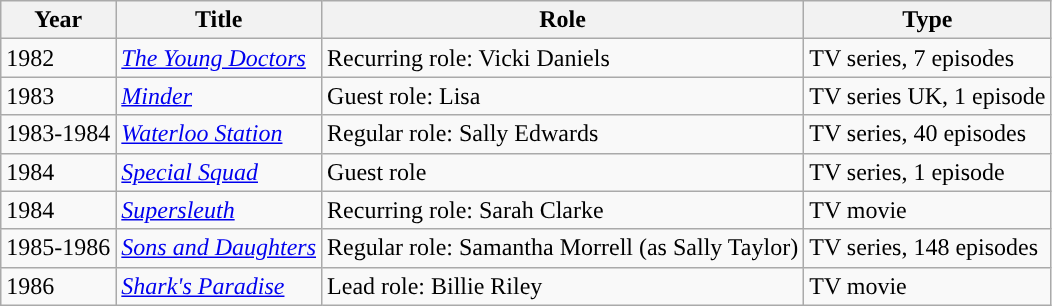<table class="wikitable">
<tr>
<th>Year</th>
<th>Title</th>
<th>Role</th>
<th>Type</th>
</tr>
<tr>
<td>1982</td>
<td><em><a href='#'>The Young Doctors</a></em></td>
<td>Recurring role: Vicki Daniels</td>
<td>TV series, 7 episodes</td>
</tr>
<tr>
<td>1983</td>
<td><em><a href='#'>Minder</a></em></td>
<td>Guest role: Lisa</td>
<td>TV series UK, 1 episode</td>
</tr>
<tr>
<td>1983-1984</td>
<td><em><a href='#'>Waterloo Station</a></em></td>
<td>Regular role: Sally Edwards</td>
<td>TV series, 40 episodes</td>
</tr>
<tr>
<td>1984</td>
<td><em><a href='#'>Special Squad</a></em></td>
<td>Guest role</td>
<td>TV series, 1 episode</td>
</tr>
<tr>
<td>1984</td>
<td><em><a href='#'>Supersleuth</a></em></td>
<td>Recurring role: Sarah Clarke</td>
<td>TV movie</td>
</tr>
<tr>
<td>1985-1986</td>
<td><em><a href='#'>Sons and Daughters</a></em></td>
<td>Regular role: Samantha Morrell (as Sally Taylor)</td>
<td>TV series, 148 episodes</td>
</tr>
<tr>
<td>1986</td>
<td><em><a href='#'>Shark's Paradise</a></em></td>
<td>Lead role: Billie Riley</td>
<td>TV movie</td>
</tr>
</table>
